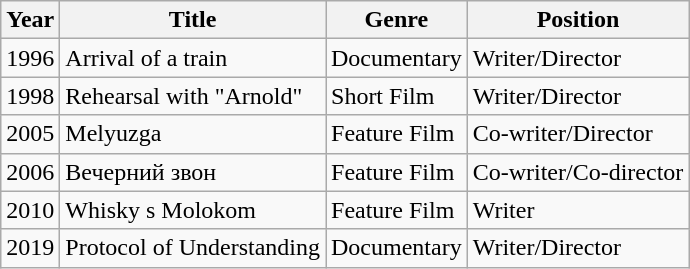<table class="wikitable">
<tr>
<th>Year</th>
<th>Title</th>
<th>Genre</th>
<th>Position</th>
</tr>
<tr>
<td>1996</td>
<td>Arrival of a train</td>
<td>Documentary</td>
<td>Writer/Director</td>
</tr>
<tr>
<td>1998</td>
<td>Rehearsal with "Arnold"</td>
<td>Short Film</td>
<td>Writer/Director</td>
</tr>
<tr>
<td>2005</td>
<td>Melyuzga </td>
<td>Feature Film</td>
<td>Co-writer/Director</td>
</tr>
<tr>
<td>2006</td>
<td>Вечерний звон</td>
<td>Feature Film</td>
<td>Co-writer/Co-director</td>
</tr>
<tr>
<td>2010</td>
<td>Whisky s Molokom</td>
<td>Feature Film</td>
<td>Writer</td>
</tr>
<tr>
<td>2019</td>
<td>Protocol of Understanding</td>
<td>Documentary</td>
<td>Writer/Director</td>
</tr>
</table>
